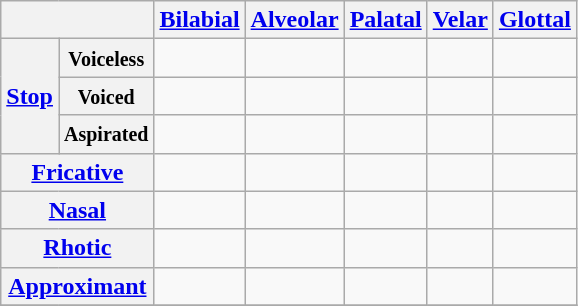<table class="wikitable" style="text-align: center">
<tr>
<th colspan="2"></th>
<th><a href='#'>Bilabial</a></th>
<th><a href='#'>Alveolar</a></th>
<th><a href='#'>Palatal</a></th>
<th><a href='#'>Velar</a></th>
<th><a href='#'>Glottal</a></th>
</tr>
<tr>
<th rowspan="3"><a href='#'>Stop</a></th>
<th><small>Voiceless</small></th>
<td></td>
<td></td>
<td></td>
<td></td>
<td></td>
</tr>
<tr>
<th><small>Voiced</small></th>
<td></td>
<td></td>
<td></td>
<td></td>
<td></td>
</tr>
<tr>
<th><small>Aspirated</small></th>
<td></td>
<td></td>
<td></td>
<td></td>
<td></td>
</tr>
<tr>
<th colspan=2><a href='#'>Fricative</a></th>
<td></td>
<td></td>
<td></td>
<td></td>
<td></td>
</tr>
<tr>
<th colspan=2><a href='#'>Nasal</a></th>
<td></td>
<td></td>
<td></td>
<td></td>
<td></td>
</tr>
<tr>
<th colspan=2><a href='#'>Rhotic</a></th>
<td></td>
<td></td>
<td></td>
<td></td>
<td></td>
</tr>
<tr>
<th colspan=2><a href='#'>Approximant</a></th>
<td></td>
<td></td>
<td></td>
<td></td>
<td></td>
</tr>
<tr>
</tr>
</table>
